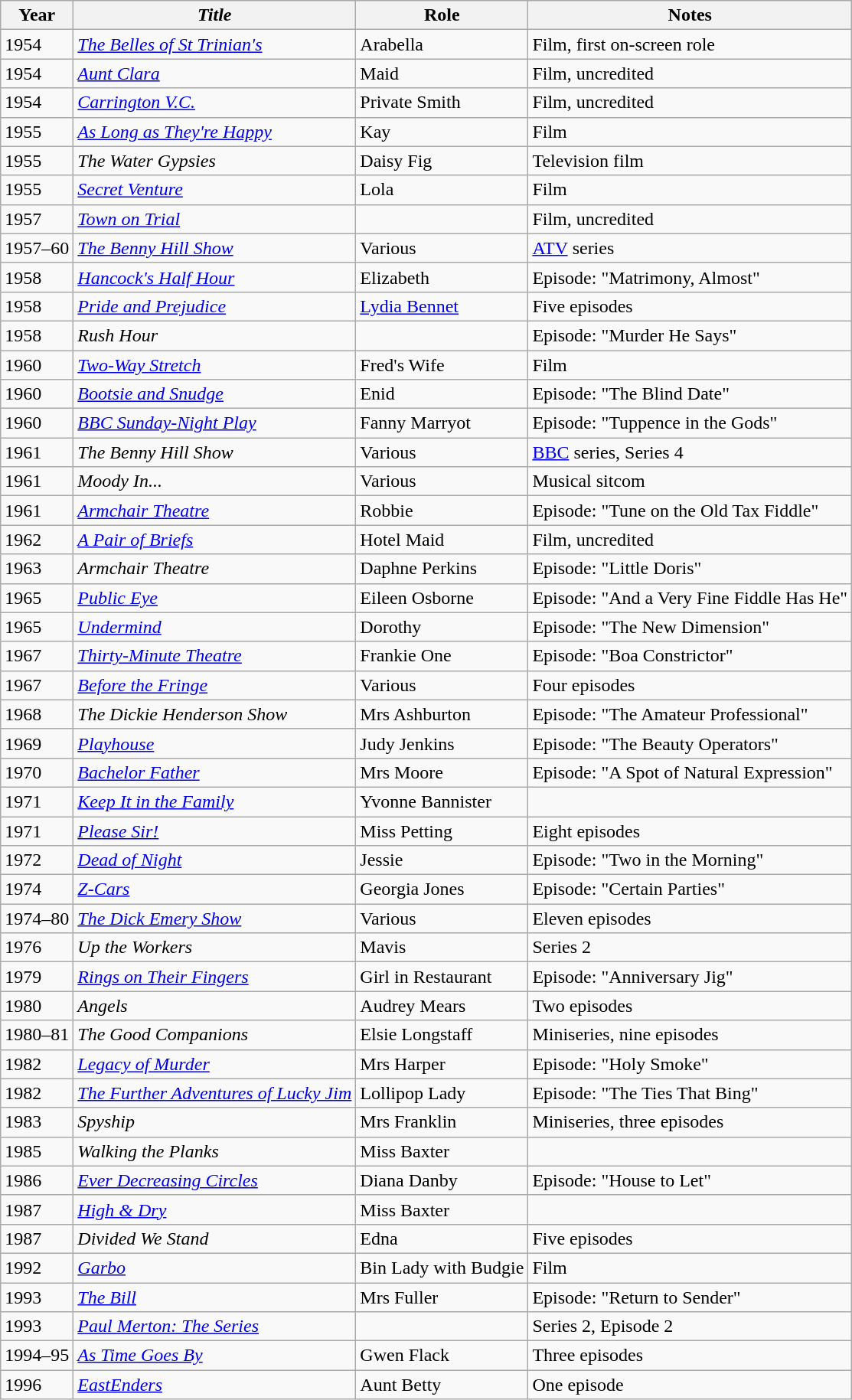<table class="wikitable">
<tr>
<th>Year</th>
<th><em>Title</em></th>
<th>Role</th>
<th>Notes</th>
</tr>
<tr>
<td>1954</td>
<td><em><a href='#'>The Belles of St Trinian's</a></em></td>
<td>Arabella</td>
<td>Film, first on-screen role</td>
</tr>
<tr>
<td>1954</td>
<td><em><a href='#'>Aunt Clara</a></em></td>
<td>Maid</td>
<td>Film, uncredited</td>
</tr>
<tr>
<td>1954</td>
<td><em><a href='#'>Carrington V.C.</a></em></td>
<td>Private Smith</td>
<td>Film, uncredited</td>
</tr>
<tr>
<td>1955</td>
<td><em><a href='#'>As Long as They're Happy</a></em></td>
<td>Kay</td>
<td>Film</td>
</tr>
<tr>
<td>1955</td>
<td><em>The Water Gypsies</em></td>
<td>Daisy Fig</td>
<td>Television film</td>
</tr>
<tr>
<td>1955</td>
<td><em><a href='#'>Secret Venture</a></em></td>
<td>Lola</td>
<td>Film</td>
</tr>
<tr>
<td>1957</td>
<td><em><a href='#'>Town on Trial</a></em></td>
<td></td>
<td>Film, uncredited</td>
</tr>
<tr>
<td>1957–60</td>
<td><em><a href='#'>The Benny Hill Show</a></em></td>
<td>Various</td>
<td><a href='#'>ATV</a> series</td>
</tr>
<tr>
<td>1958</td>
<td><em><a href='#'>Hancock's Half Hour</a></em></td>
<td>Elizabeth</td>
<td>Episode: "Matrimony, Almost"</td>
</tr>
<tr>
<td>1958</td>
<td><em><a href='#'>Pride and Prejudice</a></em></td>
<td><a href='#'>Lydia Bennet</a></td>
<td>Five episodes</td>
</tr>
<tr>
<td>1958</td>
<td><em>Rush Hour</em></td>
<td></td>
<td>Episode: "Murder He Says"</td>
</tr>
<tr>
<td>1960</td>
<td><em><a href='#'>Two-Way Stretch</a></em></td>
<td>Fred's Wife</td>
<td>Film</td>
</tr>
<tr>
<td>1960</td>
<td><em><a href='#'>Bootsie and Snudge</a></em></td>
<td>Enid</td>
<td>Episode: "The Blind Date"</td>
</tr>
<tr>
<td>1960</td>
<td><em><a href='#'>BBC Sunday-Night Play</a></em></td>
<td>Fanny Marryot</td>
<td>Episode: "Tuppence in the Gods"</td>
</tr>
<tr>
<td>1961</td>
<td><em>The Benny Hill Show</em></td>
<td>Various</td>
<td><a href='#'>BBC</a> series, Series 4</td>
</tr>
<tr>
<td>1961</td>
<td><em>Moody In...</em></td>
<td>Various</td>
<td>Musical sitcom</td>
</tr>
<tr>
<td>1961</td>
<td><em><a href='#'>Armchair Theatre</a></em></td>
<td>Robbie</td>
<td>Episode: "Tune on the Old Tax Fiddle"</td>
</tr>
<tr>
<td>1962</td>
<td><em><a href='#'>A Pair of Briefs</a></em></td>
<td>Hotel Maid</td>
<td>Film, uncredited</td>
</tr>
<tr>
<td>1963</td>
<td><em>Armchair Theatre</em></td>
<td>Daphne Perkins</td>
<td>Episode: "Little Doris"</td>
</tr>
<tr>
<td>1965</td>
<td><em><a href='#'>Public Eye</a></em></td>
<td>Eileen Osborne</td>
<td>Episode: "And a Very Fine Fiddle Has He"</td>
</tr>
<tr>
<td>1965</td>
<td><em><a href='#'>Undermind</a></em></td>
<td>Dorothy</td>
<td>Episode: "The New Dimension"</td>
</tr>
<tr>
<td>1967</td>
<td><em><a href='#'>Thirty-Minute Theatre</a></em></td>
<td>Frankie One</td>
<td>Episode: "Boa Constrictor"</td>
</tr>
<tr>
<td>1967</td>
<td><em><a href='#'>Before the Fringe</a></em></td>
<td>Various</td>
<td>Four episodes</td>
</tr>
<tr>
<td>1968</td>
<td><em>The Dickie Henderson Show</em></td>
<td>Mrs Ashburton</td>
<td>Episode: "The Amateur Professional"</td>
</tr>
<tr>
<td>1969</td>
<td><em><a href='#'>Playhouse</a></em></td>
<td>Judy Jenkins</td>
<td>Episode: "The Beauty Operators"</td>
</tr>
<tr>
<td>1970</td>
<td><em><a href='#'>Bachelor Father</a></em></td>
<td>Mrs Moore</td>
<td>Episode: "A Spot of Natural Expression"</td>
</tr>
<tr>
<td>1971</td>
<td><em><a href='#'>Keep It in the Family</a></em></td>
<td>Yvonne Bannister</td>
<td></td>
</tr>
<tr>
<td>1971</td>
<td><em><a href='#'>Please Sir!</a></em></td>
<td>Miss Petting</td>
<td>Eight episodes</td>
</tr>
<tr>
<td>1972</td>
<td><em><a href='#'>Dead of Night</a></em></td>
<td>Jessie</td>
<td>Episode: "Two in the Morning"</td>
</tr>
<tr>
<td>1974</td>
<td><em><a href='#'>Z-Cars</a></em></td>
<td>Georgia Jones</td>
<td>Episode: "Certain Parties"</td>
</tr>
<tr>
<td>1974–80</td>
<td><em><a href='#'>The Dick Emery Show</a></em></td>
<td>Various</td>
<td>Eleven episodes</td>
</tr>
<tr>
<td>1976</td>
<td><em>Up the Workers</em></td>
<td>Mavis</td>
<td>Series 2</td>
</tr>
<tr>
<td>1979</td>
<td><em><a href='#'>Rings on Their Fingers</a></em></td>
<td>Girl in Restaurant</td>
<td>Episode: "Anniversary Jig"</td>
</tr>
<tr>
<td>1980</td>
<td><em>Angels</em></td>
<td>Audrey Mears</td>
<td>Two episodes</td>
</tr>
<tr>
<td>1980–81</td>
<td><em>The Good Companions</em></td>
<td>Elsie Longstaff</td>
<td>Miniseries, nine episodes</td>
</tr>
<tr>
<td>1982</td>
<td><em><a href='#'>Legacy of Murder</a></em></td>
<td>Mrs Harper</td>
<td>Episode: "Holy Smoke"</td>
</tr>
<tr>
<td>1982</td>
<td><em><a href='#'>The Further Adventures of Lucky Jim</a></em></td>
<td>Lollipop Lady</td>
<td>Episode: "The Ties That Bing"</td>
</tr>
<tr>
<td>1983</td>
<td><em>Spyship</em></td>
<td>Mrs Franklin</td>
<td>Miniseries, three episodes</td>
</tr>
<tr>
<td>1985</td>
<td><em>Walking the Planks</em></td>
<td>Miss Baxter</td>
<td></td>
</tr>
<tr>
<td>1986</td>
<td><em><a href='#'>Ever Decreasing Circles</a></em></td>
<td>Diana Danby</td>
<td>Episode: "House to Let"</td>
</tr>
<tr>
<td>1987</td>
<td><em><a href='#'>High & Dry</a></em></td>
<td>Miss Baxter</td>
<td></td>
</tr>
<tr>
<td>1987</td>
<td><em>Divided We Stand</em></td>
<td>Edna</td>
<td>Five episodes</td>
</tr>
<tr>
<td>1992</td>
<td><em><a href='#'>Garbo</a></em></td>
<td>Bin Lady with Budgie</td>
<td>Film</td>
</tr>
<tr>
<td>1993</td>
<td><em><a href='#'>The Bill</a></em></td>
<td>Mrs Fuller</td>
<td>Episode: "Return to Sender"</td>
</tr>
<tr>
<td>1993</td>
<td><em><a href='#'>Paul Merton: The Series</a></em></td>
<td></td>
<td>Series 2, Episode 2</td>
</tr>
<tr>
<td>1994–95</td>
<td><em><a href='#'>As Time Goes By</a></em></td>
<td>Gwen Flack</td>
<td>Three episodes</td>
</tr>
<tr>
<td>1996</td>
<td><em><a href='#'>EastEnders</a></em></td>
<td>Aunt Betty</td>
<td>One episode</td>
</tr>
</table>
